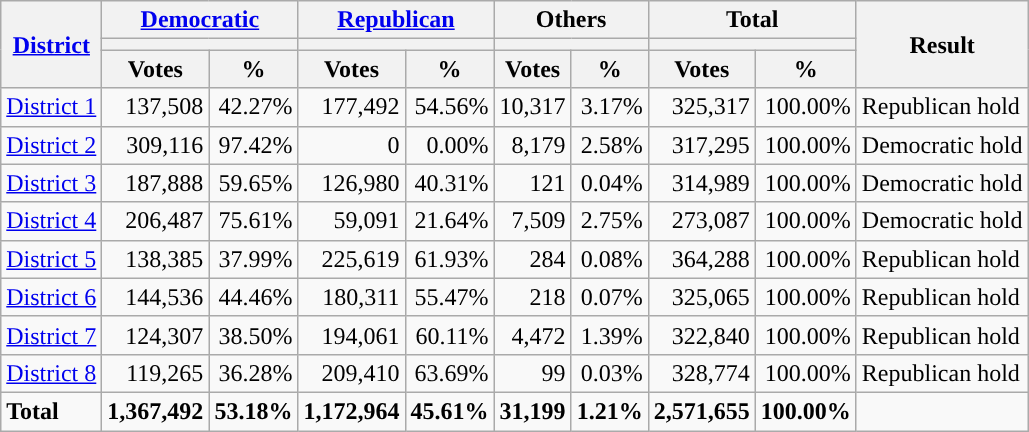<table class="wikitable plainrowheaders sortable" style="font-size:100%; text-align:right;">
<tr>
<th scope=col rowspan=3><a href='#'>District</a></th>
<th scope=col colspan=2><a href='#'>Democratic</a></th>
<th scope=col colspan=2><a href='#'>Republican</a></th>
<th scope=col colspan=2>Others</th>
<th scope=col colspan=2>Total</th>
<th scope=col rowspan=3>Result</th>
</tr>
<tr>
<th scope=col colspan=2 style="background:"></th>
<th scope=col colspan=2 style="background:"></th>
<th scope=col colspan=2></th>
<th scope=col colspan=2></th>
</tr>
<tr>
<th scope=col data-sort-type="number">Votes</th>
<th scope=col data-sort-type="number">%</th>
<th scope=col data-sort-type="number">Votes</th>
<th scope=col data-sort-type="number">%</th>
<th scope=col data-sort-type="number">Votes</th>
<th scope=col data-sort-type="number">%</th>
<th scope=col data-sort-type="number">Votes</th>
<th scope=col data-sort-type="number">%</th>
</tr>
<tr>
<td align=left><a href='#'>District 1</a></td>
<td>137,508</td>
<td>42.27%</td>
<td>177,492</td>
<td>54.56%</td>
<td>10,317</td>
<td>3.17%</td>
<td>325,317</td>
<td>100.00%</td>
<td align=left>Republican hold</td>
</tr>
<tr>
<td align=left><a href='#'>District 2</a></td>
<td>309,116</td>
<td>97.42%</td>
<td>0</td>
<td>0.00%</td>
<td>8,179</td>
<td>2.58%</td>
<td>317,295</td>
<td>100.00%</td>
<td align=left>Democratic hold</td>
</tr>
<tr>
<td align=left><a href='#'>District 3</a></td>
<td>187,888</td>
<td>59.65%</td>
<td>126,980</td>
<td>40.31%</td>
<td>121</td>
<td>0.04%</td>
<td>314,989</td>
<td>100.00%</td>
<td align=left>Democratic hold</td>
</tr>
<tr>
<td align=left><a href='#'>District 4</a></td>
<td>206,487</td>
<td>75.61%</td>
<td>59,091</td>
<td>21.64%</td>
<td>7,509</td>
<td>2.75%</td>
<td>273,087</td>
<td>100.00%</td>
<td align=left>Democratic hold</td>
</tr>
<tr>
<td align=left><a href='#'>District 5</a></td>
<td>138,385</td>
<td>37.99%</td>
<td>225,619</td>
<td>61.93%</td>
<td>284</td>
<td>0.08%</td>
<td>364,288</td>
<td>100.00%</td>
<td align=left>Republican hold</td>
</tr>
<tr>
<td align=left><a href='#'>District 6</a></td>
<td>144,536</td>
<td>44.46%</td>
<td>180,311</td>
<td>55.47%</td>
<td>218</td>
<td>0.07%</td>
<td>325,065</td>
<td>100.00%</td>
<td align=left>Republican hold</td>
</tr>
<tr>
<td align=left><a href='#'>District 7</a></td>
<td>124,307</td>
<td>38.50%</td>
<td>194,061</td>
<td>60.11%</td>
<td>4,472</td>
<td>1.39%</td>
<td>322,840</td>
<td>100.00%</td>
<td align=left>Republican hold</td>
</tr>
<tr>
<td align=left><a href='#'>District 8</a></td>
<td>119,265</td>
<td>36.28%</td>
<td>209,410</td>
<td>63.69%</td>
<td>99</td>
<td>0.03%</td>
<td>328,774</td>
<td>100.00%</td>
<td align=left>Republican hold</td>
</tr>
<tr class="sortbottom" style="font-weight:bold">
<td align=left>Total</td>
<td>1,367,492</td>
<td>53.18%</td>
<td>1,172,964</td>
<td>45.61%</td>
<td>31,199</td>
<td>1.21%</td>
<td>2,571,655</td>
<td>100.00%</td>
<td></td>
</tr>
</table>
